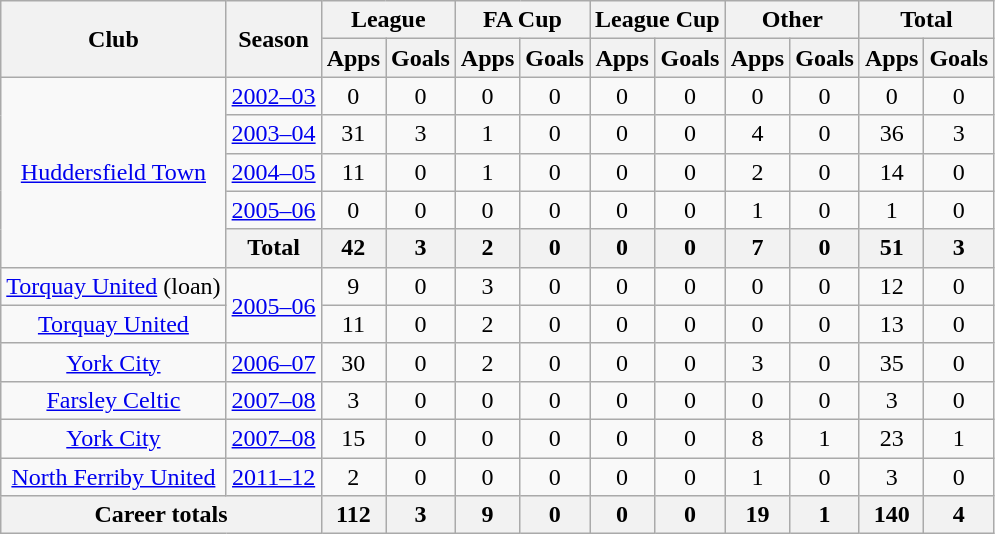<table class="wikitable" style="text-align: center;">
<tr>
<th rowspan="2">Club</th>
<th rowspan="2">Season</th>
<th colspan="2">League</th>
<th colspan="2">FA Cup</th>
<th colspan="2">League Cup</th>
<th colspan="2">Other</th>
<th colspan="2">Total</th>
</tr>
<tr>
<th>Apps</th>
<th>Goals</th>
<th>Apps</th>
<th>Goals</th>
<th>Apps</th>
<th>Goals</th>
<th>Apps</th>
<th>Goals</th>
<th>Apps</th>
<th>Goals</th>
</tr>
<tr>
<td rowspan="5" valign="center"><a href='#'>Huddersfield Town</a></td>
<td><a href='#'>2002–03</a></td>
<td>0</td>
<td>0</td>
<td>0</td>
<td>0</td>
<td>0</td>
<td>0</td>
<td>0</td>
<td>0</td>
<td>0</td>
<td>0</td>
</tr>
<tr>
<td><a href='#'>2003–04</a></td>
<td>31</td>
<td>3</td>
<td>1</td>
<td>0</td>
<td>0</td>
<td>0</td>
<td>4</td>
<td>0</td>
<td>36</td>
<td>3</td>
</tr>
<tr>
<td><a href='#'>2004–05</a></td>
<td>11</td>
<td>0</td>
<td>1</td>
<td>0</td>
<td>0</td>
<td>0</td>
<td>2</td>
<td>0</td>
<td>14</td>
<td>0</td>
</tr>
<tr>
<td><a href='#'>2005–06</a></td>
<td>0</td>
<td>0</td>
<td>0</td>
<td>0</td>
<td>0</td>
<td>0</td>
<td>1</td>
<td>0</td>
<td>1</td>
<td>0</td>
</tr>
<tr>
<th>Total</th>
<th>42</th>
<th>3</th>
<th>2</th>
<th>0</th>
<th>0</th>
<th>0</th>
<th>7</th>
<th>0</th>
<th>51</th>
<th>3</th>
</tr>
<tr>
<td rowspan="1" valign="center"><a href='#'>Torquay United</a> (loan)</td>
<td rowspan="2"><a href='#'>2005–06</a></td>
<td>9</td>
<td>0</td>
<td>3</td>
<td>0</td>
<td>0</td>
<td>0</td>
<td>0</td>
<td>0</td>
<td>12</td>
<td>0</td>
</tr>
<tr>
<td rowspan="1" valign="center"><a href='#'>Torquay United</a></td>
<td>11</td>
<td>0</td>
<td>2</td>
<td>0</td>
<td>0</td>
<td>0</td>
<td>0</td>
<td>0</td>
<td>13</td>
<td>0</td>
</tr>
<tr>
<td rowspan="1" valign="center"><a href='#'>York City</a></td>
<td><a href='#'>2006–07</a></td>
<td>30</td>
<td>0</td>
<td>2</td>
<td>0</td>
<td>0</td>
<td>0</td>
<td>3</td>
<td>0</td>
<td>35</td>
<td>0</td>
</tr>
<tr>
<td rowspan="1" valign="center"><a href='#'>Farsley Celtic</a></td>
<td><a href='#'>2007–08</a></td>
<td>3</td>
<td>0</td>
<td>0</td>
<td>0</td>
<td>0</td>
<td>0</td>
<td>0</td>
<td>0</td>
<td>3</td>
<td>0</td>
</tr>
<tr>
<td rowspan="1" valign="center"><a href='#'>York City</a></td>
<td><a href='#'>2007–08</a></td>
<td>15</td>
<td>0</td>
<td>0</td>
<td>0</td>
<td>0</td>
<td>0</td>
<td>8</td>
<td>1</td>
<td>23</td>
<td>1</td>
</tr>
<tr>
<td rowspan="1" valign="center"><a href='#'>North Ferriby United</a></td>
<td><a href='#'>2011–12</a></td>
<td>2</td>
<td>0</td>
<td>0</td>
<td>0</td>
<td>0</td>
<td>0</td>
<td>1</td>
<td>0</td>
<td>3</td>
<td>0</td>
</tr>
<tr>
<th colspan="2">Career totals</th>
<th>112</th>
<th>3</th>
<th>9</th>
<th>0</th>
<th>0</th>
<th>0</th>
<th>19</th>
<th>1</th>
<th>140</th>
<th>4</th>
</tr>
</table>
